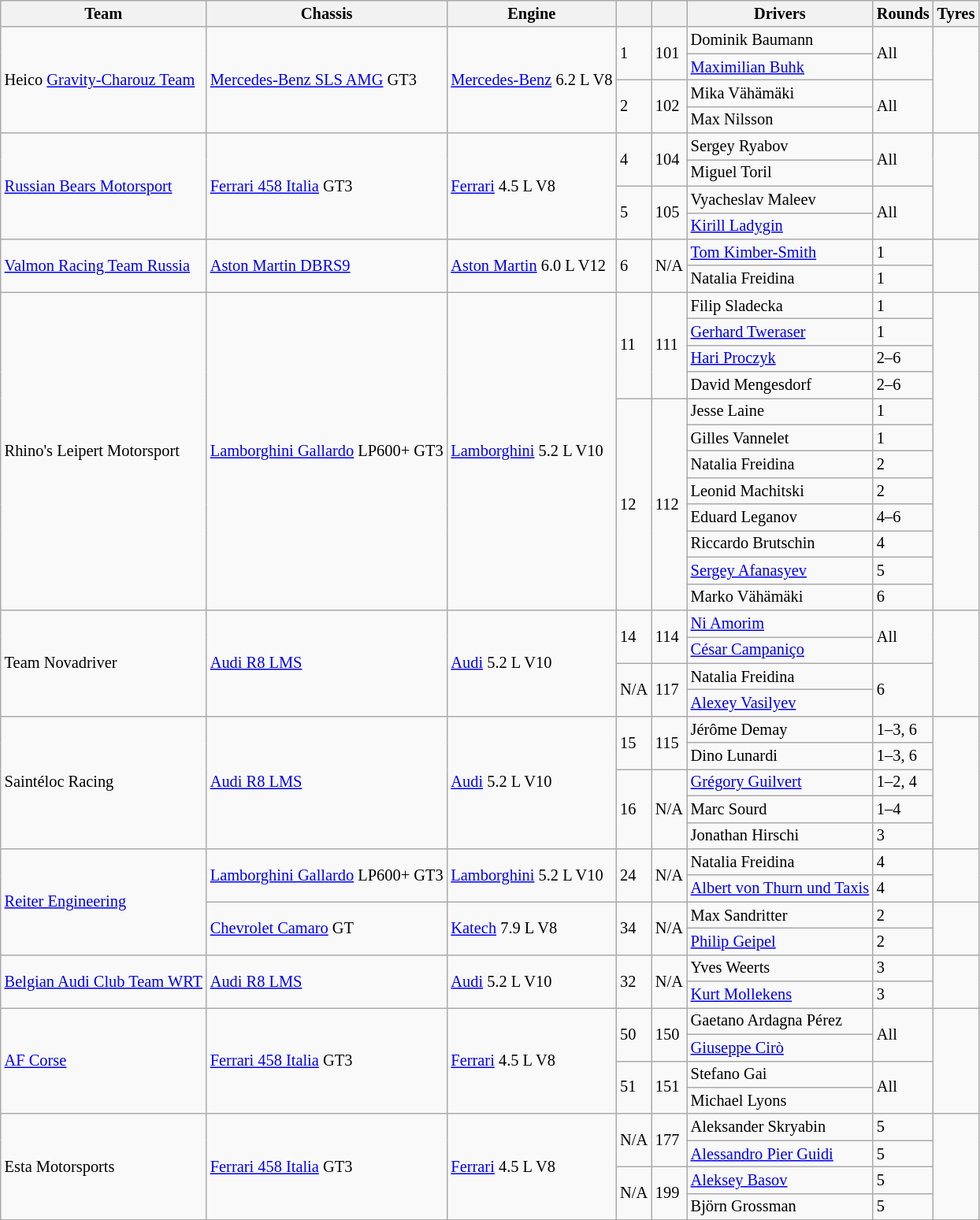<table class="wikitable" style="font-size: 85%;">
<tr>
<th>Team</th>
<th>Chassis</th>
<th>Engine</th>
<th></th>
<th></th>
<th>Drivers</th>
<th>Rounds</th>
<th>Tyres</th>
</tr>
<tr>
<td rowspan=4> Heico <a href='#'>Gravity-Charouz Team</a></td>
<td rowspan=4><a href='#'>Mercedes-Benz SLS AMG</a> GT3</td>
<td rowspan=4><a href='#'>Mercedes-Benz</a> 6.2 L V8</td>
<td rowspan=2>1</td>
<td rowspan=2>101</td>
<td> Dominik Baumann</td>
<td rowspan=2>All</td>
<td rowspan=4 align=center></td>
</tr>
<tr>
<td> <a href='#'>Maximilian Buhk</a></td>
</tr>
<tr>
<td rowspan=2>2</td>
<td rowspan=2>102</td>
<td> Mika Vähämäki</td>
<td rowspan=2>All</td>
</tr>
<tr>
<td> Max Nilsson</td>
</tr>
<tr>
<td rowspan=4> <a href='#'>Russian Bears Motorsport</a></td>
<td rowspan=4><a href='#'>Ferrari 458 Italia</a> GT3</td>
<td rowspan=4><a href='#'>Ferrari</a> 4.5 L V8</td>
<td rowspan=2>4</td>
<td rowspan=2>104</td>
<td> Sergey Ryabov</td>
<td rowspan=2>All</td>
<td rowspan=4 align=center></td>
</tr>
<tr>
<td> Miguel Toril</td>
</tr>
<tr>
<td rowspan=2>5</td>
<td rowspan=2>105</td>
<td> Vyacheslav Maleev</td>
<td rowspan=2>All</td>
</tr>
<tr>
<td> <a href='#'>Kirill Ladygin</a></td>
</tr>
<tr>
<td rowspan=2> <a href='#'>Valmon Racing Team Russia</a></td>
<td rowspan=2><a href='#'>Aston Martin DBRS9</a></td>
<td rowspan=2><a href='#'>Aston Martin</a> 6.0 L V12</td>
<td rowspan=2>6</td>
<td rowspan=2>N/A</td>
<td> <a href='#'>Tom Kimber-Smith</a></td>
<td>1</td>
<td rowspan=2 align=center></td>
</tr>
<tr>
<td> Natalia Freidina</td>
<td>1</td>
</tr>
<tr>
<td rowspan=12> Rhino's Leipert Motorsport</td>
<td rowspan=12><a href='#'>Lamborghini Gallardo</a> LP600+ GT3</td>
<td rowspan=12><a href='#'>Lamborghini</a> 5.2 L V10</td>
<td rowspan=4>11</td>
<td rowspan=4>111</td>
<td> Filip Sladecka</td>
<td>1</td>
<td rowspan=12 align=center></td>
</tr>
<tr>
<td> <a href='#'>Gerhard Tweraser</a></td>
<td>1</td>
</tr>
<tr>
<td> <a href='#'>Hari Proczyk</a></td>
<td>2–6</td>
</tr>
<tr>
<td> David Mengesdorf</td>
<td>2–6</td>
</tr>
<tr>
<td rowspan=8>12</td>
<td rowspan=8>112</td>
<td> Jesse Laine</td>
<td>1</td>
</tr>
<tr>
<td> Gilles Vannelet</td>
<td>1</td>
</tr>
<tr>
<td> Natalia Freidina</td>
<td>2</td>
</tr>
<tr>
<td> Leonid Machitski</td>
<td>2</td>
</tr>
<tr>
<td> Eduard Leganov</td>
<td>4–6</td>
</tr>
<tr>
<td> Riccardo Brutschin</td>
<td>4</td>
</tr>
<tr>
<td> <a href='#'>Sergey Afanasyev</a></td>
<td>5</td>
</tr>
<tr>
<td> Marko Vähämäki</td>
<td>6</td>
</tr>
<tr>
<td rowspan=4> Team Novadriver</td>
<td rowspan=4><a href='#'>Audi R8 LMS</a></td>
<td rowspan=4><a href='#'>Audi</a> 5.2 L V10</td>
<td rowspan=2>14</td>
<td rowspan=2>114</td>
<td> <a href='#'>Ni Amorim</a></td>
<td rowspan=2>All</td>
<td rowspan=4 align=center></td>
</tr>
<tr>
<td> <a href='#'>César Campaniço</a></td>
</tr>
<tr>
<td rowspan=2>N/A</td>
<td rowspan=2>117</td>
<td> Natalia Freidina</td>
<td rowspan=2>6</td>
</tr>
<tr>
<td> <a href='#'>Alexey Vasilyev</a></td>
</tr>
<tr>
<td rowspan=5> Saintéloc Racing</td>
<td rowspan=5><a href='#'>Audi R8 LMS</a></td>
<td rowspan=5><a href='#'>Audi</a> 5.2 L V10</td>
<td rowspan=2>15</td>
<td rowspan=2>115</td>
<td> Jérôme Demay</td>
<td>1–3, 6</td>
<td rowspan=5 align=center></td>
</tr>
<tr>
<td> Dino Lunardi</td>
<td>1–3, 6</td>
</tr>
<tr>
<td rowspan=3>16</td>
<td rowspan=3>N/A</td>
<td> <a href='#'>Grégory Guilvert</a></td>
<td>1–2, 4</td>
</tr>
<tr>
<td> Marc Sourd</td>
<td>1–4</td>
</tr>
<tr>
<td> Jonathan Hirschi</td>
<td>3</td>
</tr>
<tr>
<td rowspan=4> <a href='#'>Reiter Engineering</a></td>
<td rowspan=2><a href='#'>Lamborghini Gallardo</a> LP600+ GT3</td>
<td rowspan=2><a href='#'>Lamborghini</a> 5.2 L V10</td>
<td rowspan=2>24</td>
<td rowspan=2>N/A</td>
<td> Natalia Freidina</td>
<td>4</td>
<td rowspan=2 align=center></td>
</tr>
<tr>
<td> <a href='#'>Albert von Thurn und Taxis</a></td>
<td>4</td>
</tr>
<tr>
<td rowspan=2><a href='#'>Chevrolet Camaro</a> GT</td>
<td rowspan=2><a href='#'>Katech</a> 7.9 L V8</td>
<td rowspan=2>34</td>
<td rowspan=2>N/A</td>
<td> Max Sandritter</td>
<td>2</td>
<td rowspan=2 align=center></td>
</tr>
<tr>
<td> <a href='#'>Philip Geipel</a></td>
<td>2</td>
</tr>
<tr>
<td rowspan=2> <a href='#'>Belgian Audi Club Team WRT</a></td>
<td rowspan=2><a href='#'>Audi R8 LMS</a></td>
<td rowspan=2><a href='#'>Audi</a> 5.2 L V10</td>
<td rowspan=2>32</td>
<td rowspan=2>N/A</td>
<td> Yves Weerts</td>
<td>3</td>
<td rowspan=2 align=center></td>
</tr>
<tr>
<td> <a href='#'>Kurt Mollekens</a></td>
<td>3</td>
</tr>
<tr>
<td rowspan=4> <a href='#'>AF Corse</a></td>
<td rowspan=4><a href='#'>Ferrari 458 Italia</a> GT3</td>
<td rowspan=4><a href='#'>Ferrari</a> 4.5 L V8</td>
<td rowspan=2>50</td>
<td rowspan=2>150</td>
<td> Gaetano Ardagna Pérez</td>
<td rowspan=2>All</td>
<td rowspan=4 align=center></td>
</tr>
<tr>
<td> <a href='#'>Giuseppe Cirò</a></td>
</tr>
<tr>
<td rowspan=2>51</td>
<td rowspan=2>151</td>
<td> Stefano Gai</td>
<td rowspan=2>All</td>
</tr>
<tr>
<td> Michael Lyons</td>
</tr>
<tr>
<td rowspan=4> Esta Motorsports</td>
<td rowspan=4><a href='#'>Ferrari 458 Italia</a> GT3</td>
<td rowspan=4><a href='#'>Ferrari</a> 4.5 L V8</td>
<td rowspan=2>N/A</td>
<td rowspan=2>177</td>
<td> Aleksander Skryabin</td>
<td>5</td>
<td rowspan=4 align=center></td>
</tr>
<tr>
<td> <a href='#'>Alessandro Pier Guidi</a></td>
<td>5</td>
</tr>
<tr>
<td rowspan=2>N/A</td>
<td rowspan=2>199</td>
<td> <a href='#'>Aleksey Basov</a></td>
<td>5</td>
</tr>
<tr>
<td> Björn Grossman</td>
<td>5</td>
</tr>
</table>
